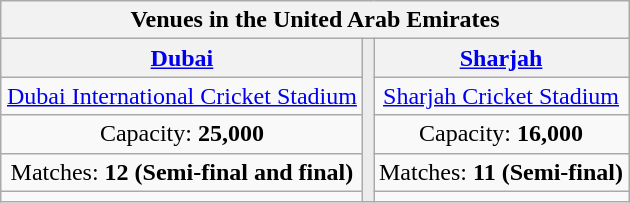<table class="wikitable" style="text-align:center;margin:auto;">
<tr>
<th colspan="3">Venues in the United Arab Emirates</th>
</tr>
<tr>
<th><a href='#'>Dubai</a></th>
<td style="background:#ececec;color:#2C2C2C;vertical-align:middle;text-align: center;" rowspan="5"></td>
<th><a href='#'>Sharjah</a></th>
</tr>
<tr>
<td><a href='#'>Dubai International Cricket Stadium</a></td>
<td><a href='#'>Sharjah Cricket Stadium</a></td>
</tr>
<tr>
<td>Capacity: <strong>25,000</strong></td>
<td>Capacity: <strong>16,000</strong></td>
</tr>
<tr>
<td>Matches: <strong>12 (Semi-final and final)</strong></td>
<td>Matches: <strong>11 (Semi-final)</strong></td>
</tr>
<tr>
<td></td>
<td></td>
</tr>
</table>
